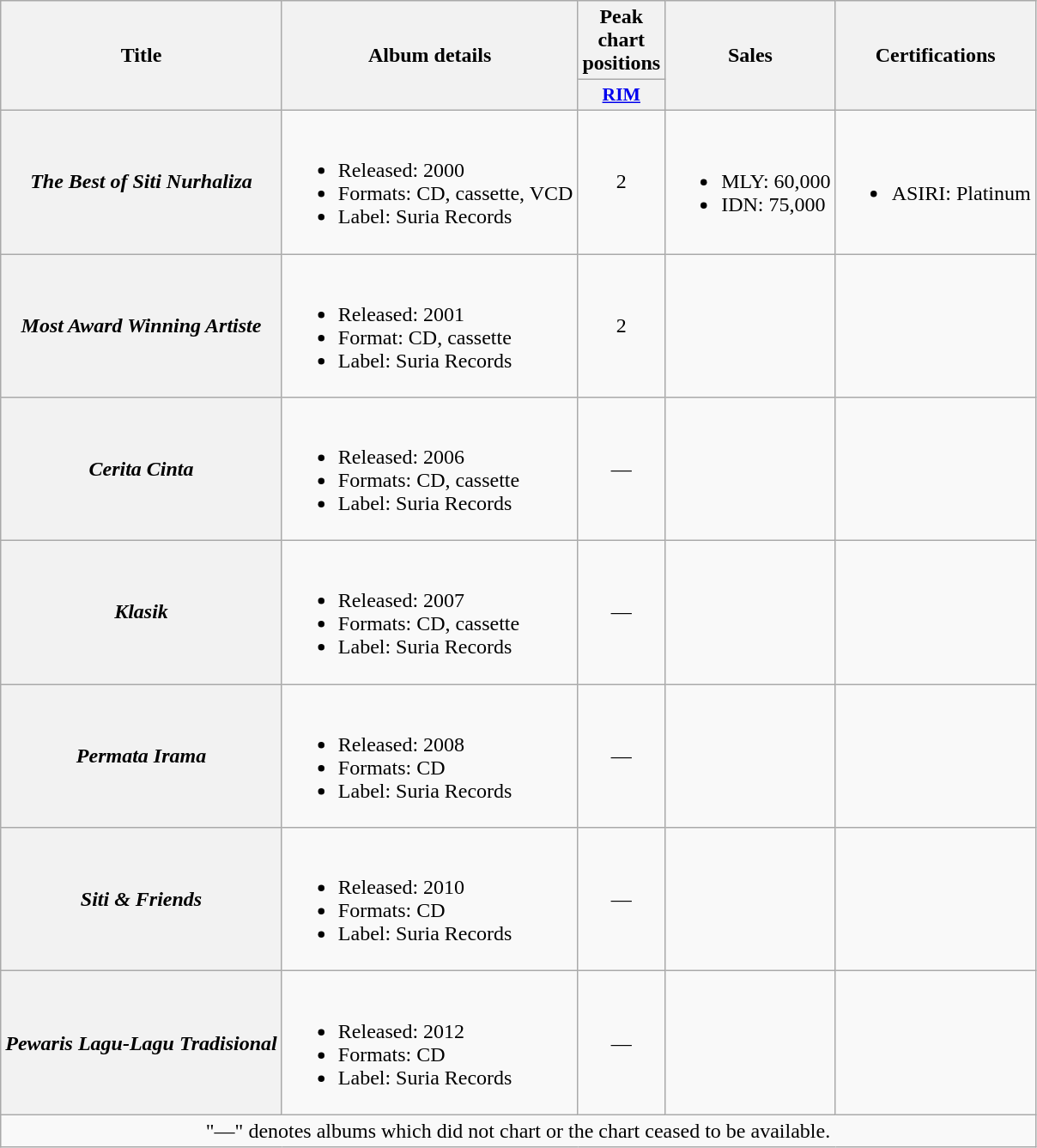<table class="wikitable plainrowheaders">
<tr>
<th rowspan="2">Title</th>
<th rowspan="2">Album details</th>
<th colspan="1">Peak chart<br>positions</th>
<th rowspan="2">Sales</th>
<th rowspan="2">Certifications</th>
</tr>
<tr>
<th scope="col" style="width:3em;font-size:90%"><a href='#'>RIM</a><br></th>
</tr>
<tr>
<th scope="row"><em>The Best of Siti Nurhaliza</em></th>
<td><br><ul><li>Released: 2000</li><li>Formats: CD, cassette, VCD</li><li>Label: Suria Records</li></ul></td>
<td align="center">2</td>
<td><br><ul><li>MLY: 60,000</li><li>IDN: 75,000</li></ul></td>
<td><br><ul><li>ASIRI: Platinum</li></ul></td>
</tr>
<tr>
<th scope="row"><em>Most Award Winning Artiste</em></th>
<td><br><ul><li>Released: 2001</li><li>Format: CD, cassette</li><li>Label: Suria Records</li></ul></td>
<td align="center">2</td>
<td></td>
<td></td>
</tr>
<tr>
<th scope="row"><em>Cerita Cinta</em></th>
<td><br><ul><li>Released: 2006</li><li>Formats: CD, cassette</li><li>Label: Suria Records</li></ul></td>
<td align="center">—</td>
<td></td>
<td></td>
</tr>
<tr>
<th scope="row"><em>Klasik</em></th>
<td><br><ul><li>Released: 2007</li><li>Formats: CD, cassette</li><li>Label: Suria Records</li></ul></td>
<td align="center">—</td>
<td></td>
<td></td>
</tr>
<tr>
<th scope="row"><em>Permata Irama</em></th>
<td><br><ul><li>Released: 2008</li><li>Formats: CD</li><li>Label: Suria Records</li></ul></td>
<td align="center">—</td>
<td></td>
<td></td>
</tr>
<tr>
<th scope="row"><em>Siti & Friends</em></th>
<td><br><ul><li>Released: 2010</li><li>Formats: CD</li><li>Label: Suria Records</li></ul></td>
<td align="center">—</td>
<td></td>
<td></td>
</tr>
<tr>
<th scope="row"><em>Pewaris Lagu-Lagu Tradisional</em></th>
<td><br><ul><li>Released: 2012</li><li>Formats: CD</li><li>Label: Suria Records</li></ul></td>
<td align="center">—</td>
<td></td>
<td></td>
</tr>
<tr>
<td colspan="5" style="text-align:center;">"—" denotes albums which did not chart or the chart ceased to be available.</td>
</tr>
</table>
